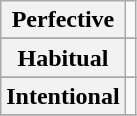<table class="wikitable" style="text-align: center;">
<tr>
<th>Perfective</th>
<td></td>
</tr>
<tr>
</tr>
<tr>
<th>Habitual</th>
<td></td>
</tr>
<tr>
</tr>
<tr>
<th>Intentional</th>
<td></td>
</tr>
<tr>
</tr>
</table>
